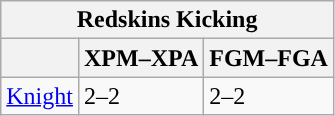<table class="wikitable">
<tr>
<th colspan="3">Redskins Kicking</th>
</tr>
<tr>
<th></th>
<th>XPM–XPA</th>
<th>FGM–FGA</th>
</tr>
<tr>
<td><a href='#'>Knight</a></td>
<td>2–2</td>
<td>2–2</td>
</tr>
</table>
